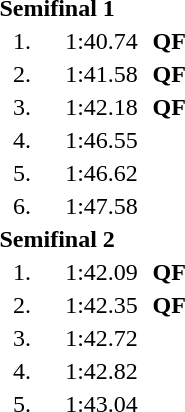<table style="text-align:center">
<tr>
<td colspan=4 align=left><strong>Semifinal 1</strong></td>
</tr>
<tr>
<td width=30>1.</td>
<td align=left></td>
<td width=60>1:40.74</td>
<td><strong>QF</strong></td>
</tr>
<tr>
<td>2.</td>
<td align=left></td>
<td>1:41.58</td>
<td><strong>QF</strong></td>
</tr>
<tr>
<td>3.</td>
<td align=left></td>
<td>1:42.18</td>
<td><strong>QF</strong></td>
</tr>
<tr>
<td>4.</td>
<td align=left></td>
<td>1:46.55</td>
<td></td>
</tr>
<tr>
<td>5.</td>
<td align=left></td>
<td>1:46.62</td>
<td></td>
</tr>
<tr>
<td>6.</td>
<td align=left></td>
<td>1:47.58</td>
<td></td>
</tr>
<tr>
<td colspan=4 align=left><strong>Semifinal 2</strong></td>
</tr>
<tr>
<td width=30>1.</td>
<td align=left></td>
<td width=60>1:42.09</td>
<td><strong>QF</strong></td>
</tr>
<tr>
<td>2.</td>
<td align=left></td>
<td>1:42.35</td>
<td><strong>QF</strong></td>
</tr>
<tr>
<td>3.</td>
<td align=left></td>
<td>1:42.72</td>
<td></td>
</tr>
<tr>
<td>4.</td>
<td align=left></td>
<td>1:42.82</td>
<td></td>
</tr>
<tr>
<td>5.</td>
<td align=left></td>
<td>1:43.04</td>
<td></td>
</tr>
</table>
